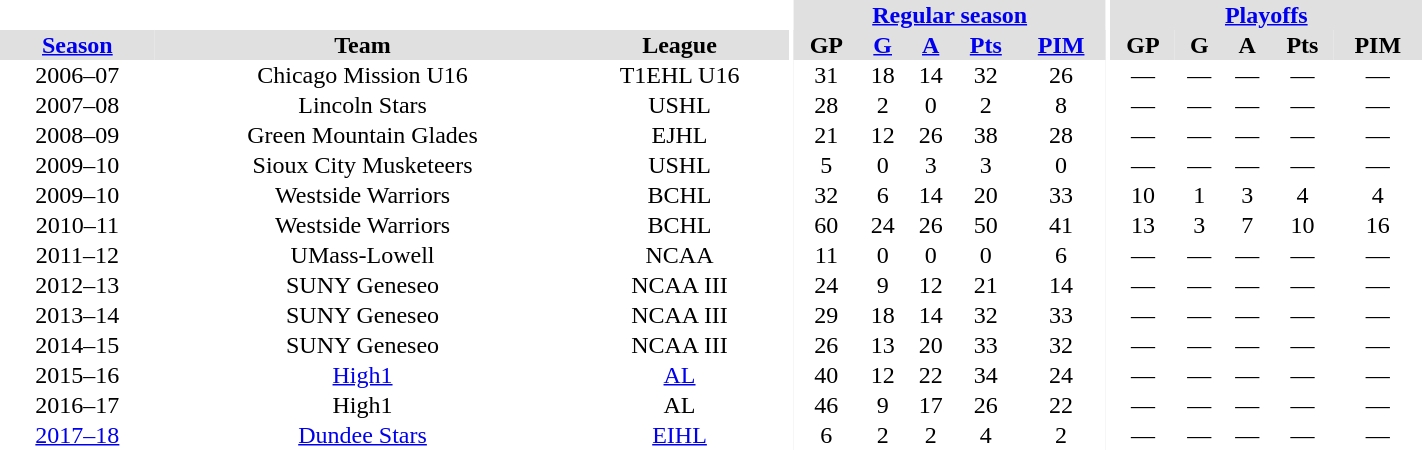<table border="0" cellpadding="1" cellspacing="0" style="text-align:center; width:75%">
<tr bgcolor="#e0e0e0">
<th colspan="3" bgcolor="#ffffff"></th>
<th rowspan="99" bgcolor="#ffffff"></th>
<th colspan="5"><a href='#'>Regular season</a></th>
<th rowspan="99" bgcolor="#ffffff"></th>
<th colspan="5"><a href='#'>Playoffs</a></th>
</tr>
<tr bgcolor="#e0e0e0">
<th><a href='#'>Season</a></th>
<th>Team</th>
<th>League</th>
<th>GP</th>
<th><a href='#'>G</a></th>
<th><a href='#'>A</a></th>
<th><a href='#'>Pts</a></th>
<th><a href='#'>PIM</a></th>
<th>GP</th>
<th>G</th>
<th>A</th>
<th>Pts</th>
<th>PIM</th>
</tr>
<tr ALIGN="center">
<td>2006–07</td>
<td>Chicago Mission U16</td>
<td>T1EHL U16</td>
<td>31</td>
<td>18</td>
<td>14</td>
<td>32</td>
<td>26</td>
<td>—</td>
<td>—</td>
<td>—</td>
<td>—</td>
<td>—</td>
</tr>
<tr ALIGN="center">
<td>2007–08</td>
<td>Lincoln Stars</td>
<td>USHL</td>
<td>28</td>
<td>2</td>
<td>0</td>
<td>2</td>
<td>8</td>
<td>—</td>
<td>—</td>
<td>—</td>
<td>—</td>
<td>—</td>
</tr>
<tr ALIGN="center">
<td>2008–09</td>
<td>Green Mountain Glades</td>
<td>EJHL</td>
<td>21</td>
<td>12</td>
<td>26</td>
<td>38</td>
<td>28</td>
<td>—</td>
<td>—</td>
<td>—</td>
<td>—</td>
<td>—</td>
</tr>
<tr ALIGN="center">
<td>2009–10</td>
<td>Sioux City Musketeers</td>
<td>USHL</td>
<td>5</td>
<td>0</td>
<td>3</td>
<td>3</td>
<td>0</td>
<td>—</td>
<td>—</td>
<td>—</td>
<td>—</td>
<td>—</td>
</tr>
<tr ALIGN="center">
<td>2009–10</td>
<td>Westside Warriors</td>
<td>BCHL</td>
<td>32</td>
<td>6</td>
<td>14</td>
<td>20</td>
<td>33</td>
<td>10</td>
<td>1</td>
<td>3</td>
<td>4</td>
<td>4</td>
</tr>
<tr ALIGN="center">
<td>2010–11</td>
<td>Westside Warriors</td>
<td>BCHL</td>
<td>60</td>
<td>24</td>
<td>26</td>
<td>50</td>
<td>41</td>
<td>13</td>
<td>3</td>
<td>7</td>
<td>10</td>
<td>16</td>
</tr>
<tr ALIGN="center">
<td>2011–12</td>
<td>UMass-Lowell</td>
<td>NCAA</td>
<td>11</td>
<td>0</td>
<td>0</td>
<td>0</td>
<td>6</td>
<td>—</td>
<td>—</td>
<td>—</td>
<td>—</td>
<td>—</td>
</tr>
<tr ALIGN="center">
<td>2012–13</td>
<td>SUNY Geneseo</td>
<td>NCAA III</td>
<td>24</td>
<td>9</td>
<td>12</td>
<td>21</td>
<td>14</td>
<td>—</td>
<td>—</td>
<td>—</td>
<td>—</td>
<td>—</td>
</tr>
<tr ALIGN="center">
<td>2013–14</td>
<td>SUNY Geneseo</td>
<td>NCAA III</td>
<td>29</td>
<td>18</td>
<td>14</td>
<td>32</td>
<td>33</td>
<td>—</td>
<td>—</td>
<td>—</td>
<td>—</td>
<td>—</td>
</tr>
<tr ALIGN="center">
<td>2014–15</td>
<td>SUNY Geneseo</td>
<td>NCAA III</td>
<td>26</td>
<td>13</td>
<td>20</td>
<td>33</td>
<td>32</td>
<td>—</td>
<td>—</td>
<td>—</td>
<td>—</td>
<td>—</td>
</tr>
<tr ALIGN="center">
<td>2015–16</td>
<td><a href='#'>High1</a></td>
<td><a href='#'>AL</a></td>
<td>40</td>
<td>12</td>
<td>22</td>
<td>34</td>
<td>24</td>
<td>—</td>
<td>—</td>
<td>—</td>
<td>—</td>
<td>—</td>
</tr>
<tr ALIGN="center">
<td>2016–17</td>
<td>High1</td>
<td>AL</td>
<td>46</td>
<td>9</td>
<td>17</td>
<td>26</td>
<td>22</td>
<td>—</td>
<td>—</td>
<td>—</td>
<td>—</td>
<td>—</td>
</tr>
<tr ALIGN="center">
<td><a href='#'>2017–18</a></td>
<td><a href='#'>Dundee Stars</a></td>
<td><a href='#'>EIHL</a></td>
<td>6</td>
<td>2</td>
<td>2</td>
<td>4</td>
<td>2</td>
<td>—</td>
<td>—</td>
<td>—</td>
<td>—</td>
<td>—</td>
</tr>
</table>
